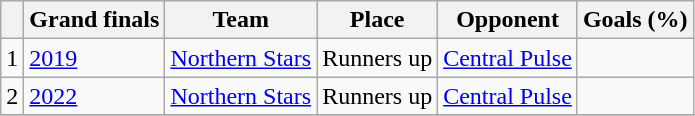<table class="wikitable collapsible">
<tr>
<th></th>
<th>Grand finals</th>
<th>Team</th>
<th>Place</th>
<th>Opponent</th>
<th>Goals (%)</th>
</tr>
<tr>
<td>1</td>
<td><a href='#'>2019</a></td>
<td><a href='#'>Northern Stars</a></td>
<td>Runners up</td>
<td><a href='#'>Central Pulse</a></td>
<td></td>
</tr>
<tr>
<td>2</td>
<td><a href='#'>2022</a></td>
<td><a href='#'>Northern Stars</a></td>
<td>Runners up</td>
<td><a href='#'>Central Pulse</a></td>
<td></td>
</tr>
<tr>
</tr>
</table>
